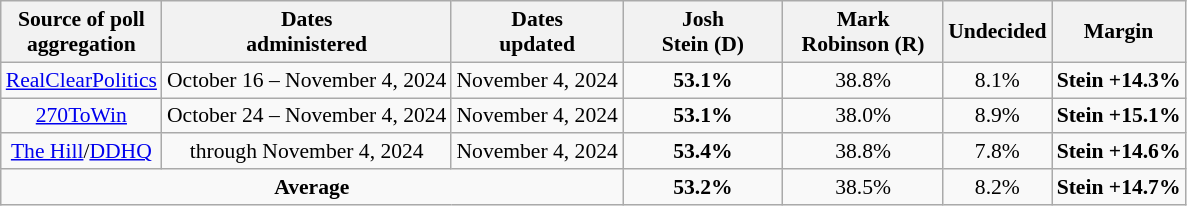<table class="wikitable sortable" style="text-align:center;font-size:90%;line-height:17px">
<tr>
<th>Source of poll<br>aggregation</th>
<th>Dates<br>administered</th>
<th>Dates<br>updated</th>
<th class="unsortable;" style="width:100px;">Josh<br>Stein (D)</th>
<th class="unsortable;" style="width:100px;">Mark<br>Robinson (R)</th>
<th>Undecided<br></th>
<th>Margin</th>
</tr>
<tr>
<td><a href='#'>RealClearPolitics</a></td>
<td>October 16 – November 4, 2024</td>
<td>November 4, 2024</td>
<td><strong>53.1%</strong></td>
<td>38.8%</td>
<td>8.1%</td>
<td><strong>Stein +14.3%</strong></td>
</tr>
<tr>
<td><a href='#'>270ToWin</a></td>
<td>October 24 – November 4, 2024</td>
<td>November 4, 2024</td>
<td><strong>53.1%</strong></td>
<td>38.0%</td>
<td>8.9%</td>
<td><strong>Stein +15.1%</strong></td>
</tr>
<tr>
<td><a href='#'>The Hill</a>/<a href='#'>DDHQ</a></td>
<td>through November 4, 2024</td>
<td>November 4, 2024</td>
<td><strong>53.4%</strong></td>
<td>38.8%</td>
<td>7.8%</td>
<td><strong>Stein +14.6%</strong></td>
</tr>
<tr>
<td colspan="3"><strong>Average</strong></td>
<td><strong>53.2%</strong></td>
<td>38.5%</td>
<td>8.2%</td>
<td><strong>Stein +14.7%</strong></td>
</tr>
</table>
